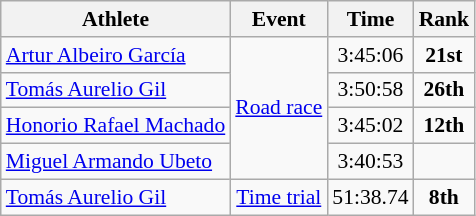<table class="wikitable" style="font-size:90%">
<tr>
<th>Athlete</th>
<th>Event</th>
<th>Time</th>
<th>Rank</th>
</tr>
<tr>
<td><a href='#'>Artur Albeiro García</a></td>
<td style="text-align:center;" rowspan="4"><a href='#'>Road race</a></td>
<td align=center>3:45:06</td>
<td align=center><strong>21st</strong></td>
</tr>
<tr>
<td><a href='#'>Tomás Aurelio Gil</a></td>
<td align=center>3:50:58</td>
<td align=center><strong>26th</strong></td>
</tr>
<tr>
<td><a href='#'>Honorio Rafael Machado</a></td>
<td align=center>3:45:02</td>
<td align=center><strong>12th</strong></td>
</tr>
<tr>
<td><a href='#'>Miguel Armando Ubeto</a></td>
<td align=center>3:40:53</td>
<td align=center></td>
</tr>
<tr>
<td><a href='#'>Tomás Aurelio Gil</a></td>
<td align=center><a href='#'>Time trial</a></td>
<td align=center>51:38.74</td>
<td align=center><strong>8th</strong></td>
</tr>
</table>
